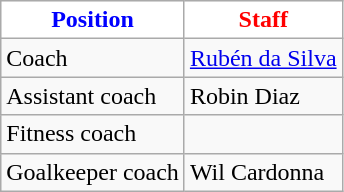<table class="wikitable">
<tr>
<th style="color:Blue; background:#FFFFFF;">Position</th>
<th style="color:Red; background:#FFFFFF;">Staff</th>
</tr>
<tr>
<td>Coach</td>
<td> <a href='#'>Rubén da Silva</a></td>
</tr>
<tr>
<td>Assistant coach</td>
<td> Robin Diaz</td>
</tr>
<tr>
<td>Fitness coach</td>
<td></td>
</tr>
<tr>
<td>Goalkeeper coach</td>
<td> Wil Cardonna</td>
</tr>
</table>
